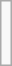<table class="mw-collapsible mw-collapsed wikitable">
<tr>
<td><br>





















<br>

























































</td>
</tr>
</table>
